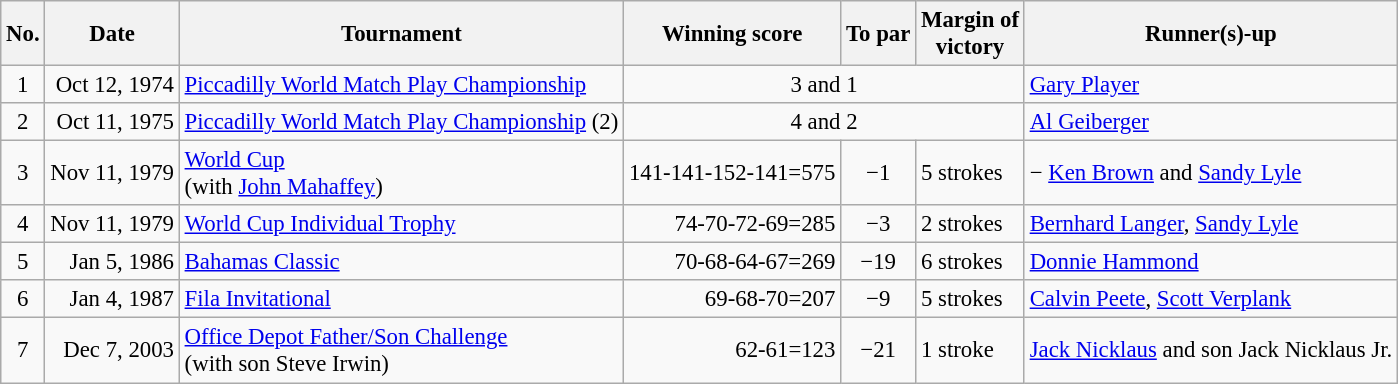<table class="wikitable" style="font-size:95%;">
<tr>
<th>No.</th>
<th>Date</th>
<th>Tournament</th>
<th>Winning score</th>
<th>To par</th>
<th>Margin of<br>victory</th>
<th>Runner(s)-up</th>
</tr>
<tr>
<td align=center>1</td>
<td align=right>Oct 12, 1974</td>
<td><a href='#'>Piccadilly World Match Play Championship</a></td>
<td colspan=3 align=center>3 and 1</td>
<td> <a href='#'>Gary Player</a></td>
</tr>
<tr>
<td align=center>2</td>
<td align=right>Oct 11, 1975</td>
<td><a href='#'>Piccadilly World Match Play Championship</a> (2)</td>
<td colspan=3 align=center>4 and 2</td>
<td> <a href='#'>Al Geiberger</a></td>
</tr>
<tr>
<td align=center>3</td>
<td align=right>Nov 11, 1979</td>
<td><a href='#'>World Cup</a><br>(with  <a href='#'>John Mahaffey</a>)</td>
<td align=right>141-141-152-141=575</td>
<td align=center>−1</td>
<td>5 strokes</td>
<td> − <a href='#'>Ken Brown</a> and <a href='#'>Sandy Lyle</a></td>
</tr>
<tr>
<td align=center>4</td>
<td align=right>Nov 11, 1979</td>
<td><a href='#'>World Cup Individual Trophy</a></td>
<td align=right>74-70-72-69=285</td>
<td align=center>−3</td>
<td>2 strokes</td>
<td> <a href='#'>Bernhard Langer</a>,  <a href='#'>Sandy Lyle</a></td>
</tr>
<tr>
<td align=center>5</td>
<td align=right>Jan 5, 1986</td>
<td><a href='#'>Bahamas Classic</a></td>
<td align=right>70-68-64-67=269</td>
<td align=center>−19</td>
<td>6 strokes</td>
<td> <a href='#'>Donnie Hammond</a></td>
</tr>
<tr>
<td align=center>6</td>
<td align=right>Jan 4, 1987</td>
<td><a href='#'>Fila Invitational</a></td>
<td align=right>69-68-70=207</td>
<td align=center>−9</td>
<td>5 strokes</td>
<td> <a href='#'>Calvin Peete</a>,  <a href='#'>Scott Verplank</a></td>
</tr>
<tr>
<td align=center>7</td>
<td align=right>Dec 7, 2003</td>
<td><a href='#'>Office Depot Father/Son Challenge</a><br>(with son Steve Irwin)</td>
<td align=right>62-61=123</td>
<td align=center>−21</td>
<td>1 stroke</td>
<td> <a href='#'>Jack Nicklaus</a> and son Jack Nicklaus Jr.</td>
</tr>
</table>
